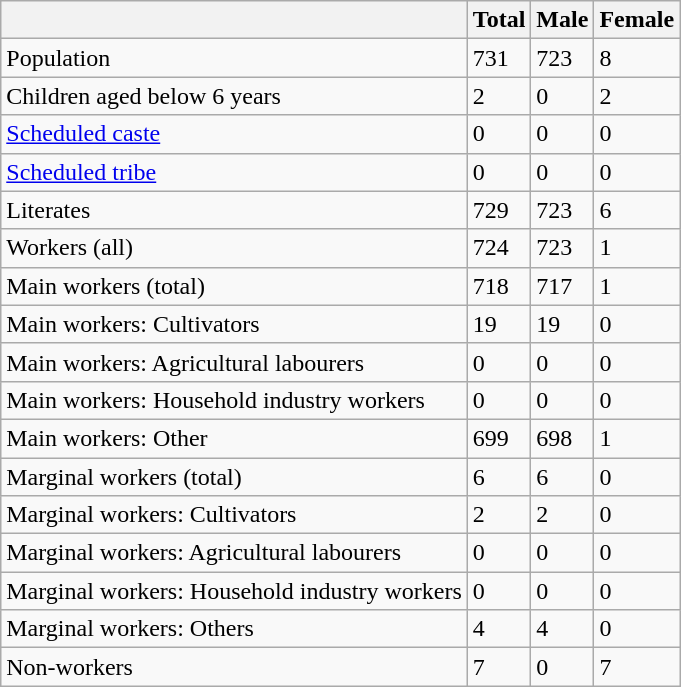<table class="wikitable sortable">
<tr>
<th></th>
<th>Total</th>
<th>Male</th>
<th>Female</th>
</tr>
<tr>
<td>Population</td>
<td>731</td>
<td>723</td>
<td>8</td>
</tr>
<tr>
<td>Children aged below 6 years</td>
<td>2</td>
<td>0</td>
<td>2</td>
</tr>
<tr>
<td><a href='#'>Scheduled caste</a></td>
<td>0</td>
<td>0</td>
<td>0</td>
</tr>
<tr>
<td><a href='#'>Scheduled tribe</a></td>
<td>0</td>
<td>0</td>
<td>0</td>
</tr>
<tr>
<td>Literates</td>
<td>729</td>
<td>723</td>
<td>6</td>
</tr>
<tr>
<td>Workers (all)</td>
<td>724</td>
<td>723</td>
<td>1</td>
</tr>
<tr>
<td>Main workers (total)</td>
<td>718</td>
<td>717</td>
<td>1</td>
</tr>
<tr>
<td>Main workers: Cultivators</td>
<td>19</td>
<td>19</td>
<td>0</td>
</tr>
<tr>
<td>Main workers: Agricultural labourers</td>
<td>0</td>
<td>0</td>
<td>0</td>
</tr>
<tr>
<td>Main workers: Household industry workers</td>
<td>0</td>
<td>0</td>
<td>0</td>
</tr>
<tr>
<td>Main workers: Other</td>
<td>699</td>
<td>698</td>
<td>1</td>
</tr>
<tr>
<td>Marginal workers (total)</td>
<td>6</td>
<td>6</td>
<td>0</td>
</tr>
<tr>
<td>Marginal workers: Cultivators</td>
<td>2</td>
<td>2</td>
<td>0</td>
</tr>
<tr>
<td>Marginal workers: Agricultural labourers</td>
<td>0</td>
<td>0</td>
<td>0</td>
</tr>
<tr>
<td>Marginal workers: Household industry workers</td>
<td>0</td>
<td>0</td>
<td>0</td>
</tr>
<tr>
<td>Marginal workers: Others</td>
<td>4</td>
<td>4</td>
<td>0</td>
</tr>
<tr>
<td>Non-workers</td>
<td>7</td>
<td>0</td>
<td>7</td>
</tr>
</table>
